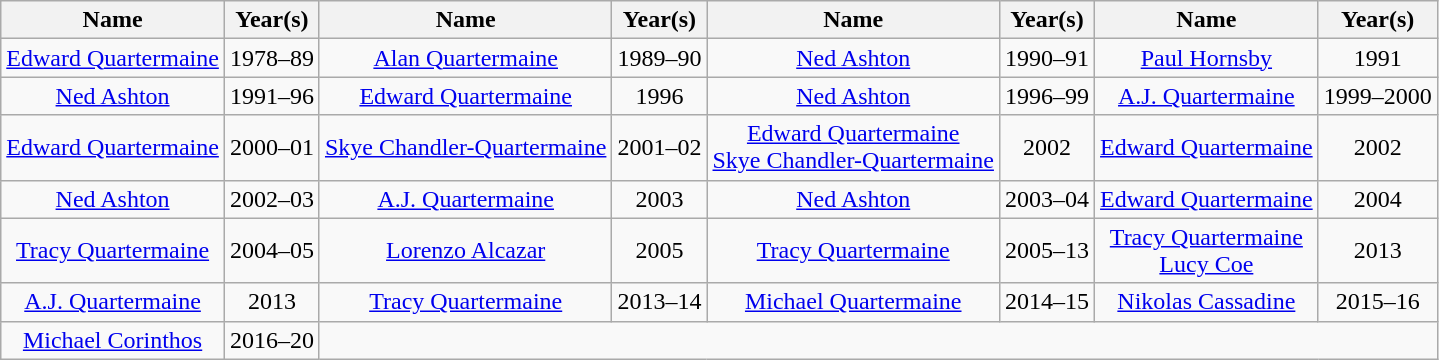<table class="wikitable" style="text-align: center;">
<tr>
<th>Name</th>
<th>Year(s)</th>
<th>Name</th>
<th>Year(s)</th>
<th>Name</th>
<th>Year(s)</th>
<th>Name</th>
<th>Year(s)</th>
</tr>
<tr>
<td colspan=1><a href='#'>Edward Quartermaine</a><br></td>
<td>1978–89</td>
<td colspan=1><a href='#'>Alan Quartermaine</a><br></td>
<td>1989–90</td>
<td><a href='#'>Ned Ashton</a></td>
<td>1990–91</td>
<td><a href='#'>Paul Hornsby</a></td>
<td>1991</td>
</tr>
<tr>
<td><a href='#'>Ned Ashton</a></td>
<td>1991–96</td>
<td><a href='#'>Edward Quartermaine</a></td>
<td>1996</td>
<td><a href='#'>Ned Ashton</a></td>
<td>1996–99</td>
<td><a href='#'>A.J. Quartermaine</a></td>
<td>1999–2000</td>
</tr>
<tr>
<td><a href='#'>Edward Quartermaine</a></td>
<td>2000–01</td>
<td><a href='#'>Skye Chandler-Quartermaine</a></td>
<td>2001–02</td>
<td><a href='#'>Edward Quartermaine</a> <br> <a href='#'>Skye Chandler-Quartermaine</a></td>
<td>2002</td>
<td><a href='#'>Edward Quartermaine</a></td>
<td>2002</td>
</tr>
<tr>
<td><a href='#'>Ned Ashton</a></td>
<td>2002–03</td>
<td><a href='#'>A.J. Quartermaine</a></td>
<td>2003</td>
<td><a href='#'>Ned Ashton</a></td>
<td>2003–04</td>
<td><a href='#'>Edward Quartermaine</a></td>
<td>2004</td>
</tr>
<tr>
<td><a href='#'>Tracy Quartermaine</a></td>
<td>2004–05</td>
<td><a href='#'>Lorenzo Alcazar</a></td>
<td>2005</td>
<td><a href='#'>Tracy Quartermaine</a></td>
<td>2005–13</td>
<td><a href='#'>Tracy Quartermaine</a> <br> <a href='#'>Lucy Coe</a></td>
<td>2013</td>
</tr>
<tr>
<td><a href='#'>A.J. Quartermaine</a></td>
<td>2013</td>
<td><a href='#'>Tracy Quartermaine</a></td>
<td>2013–14</td>
<td><a href='#'>Michael Quartermaine</a></td>
<td>2014–15</td>
<td><a href='#'>Nikolas Cassadine</a></td>
<td>2015–16</td>
</tr>
<tr>
<td><a href='#'>Michael Corinthos</a></td>
<td>2016–20</td>
</tr>
</table>
